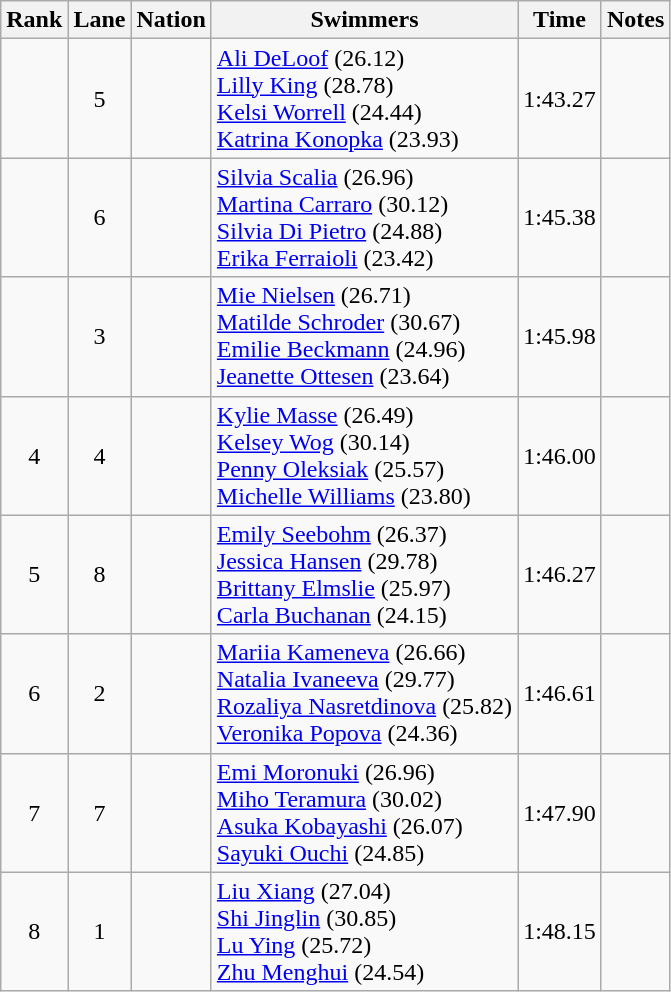<table class="wikitable sortable" style="text-align:center">
<tr>
<th>Rank</th>
<th>Lane</th>
<th>Nation</th>
<th>Swimmers</th>
<th>Time</th>
<th>Notes</th>
</tr>
<tr>
<td></td>
<td>5</td>
<td align=left></td>
<td align=left><a href='#'>Ali DeLoof</a> (26.12)<br><a href='#'>Lilly King</a> (28.78)<br><a href='#'>Kelsi Worrell</a> (24.44)<br><a href='#'>Katrina Konopka</a> (23.93)</td>
<td>1:43.27</td>
<td></td>
</tr>
<tr>
<td></td>
<td>6</td>
<td align=left></td>
<td align=left><a href='#'>Silvia Scalia</a> (26.96)<br><a href='#'>Martina Carraro</a> (30.12)<br><a href='#'>Silvia Di Pietro</a> (24.88)<br><a href='#'>Erika Ferraioli</a> (23.42)</td>
<td>1:45.38</td>
<td></td>
</tr>
<tr>
<td></td>
<td>3</td>
<td align=left></td>
<td align=left><a href='#'>Mie Nielsen</a> (26.71)<br><a href='#'>Matilde Schroder</a> (30.67)<br><a href='#'>Emilie Beckmann</a> (24.96)<br><a href='#'>Jeanette Ottesen</a> (23.64)</td>
<td>1:45.98</td>
<td></td>
</tr>
<tr>
<td>4</td>
<td>4</td>
<td align=left></td>
<td align=left><a href='#'>Kylie Masse</a> (26.49)<br><a href='#'>Kelsey Wog</a> (30.14)<br><a href='#'>Penny Oleksiak</a> (25.57)<br><a href='#'>Michelle Williams</a> (23.80)</td>
<td>1:46.00</td>
<td></td>
</tr>
<tr>
<td>5</td>
<td>8</td>
<td align=left></td>
<td align=left><a href='#'>Emily Seebohm</a> (26.37)<br><a href='#'>Jessica Hansen</a> (29.78)<br><a href='#'>Brittany Elmslie</a> (25.97)<br><a href='#'>Carla Buchanan</a> (24.15)</td>
<td>1:46.27</td>
<td></td>
</tr>
<tr>
<td>6</td>
<td>2</td>
<td align=left></td>
<td align=left><a href='#'>Mariia Kameneva</a> (26.66)<br><a href='#'>Natalia Ivaneeva</a> (29.77)<br><a href='#'>Rozaliya Nasretdinova</a> (25.82)<br><a href='#'>Veronika Popova</a> (24.36)</td>
<td>1:46.61</td>
<td></td>
</tr>
<tr>
<td>7</td>
<td>7</td>
<td align=left></td>
<td align=left><a href='#'>Emi Moronuki</a> (26.96)<br><a href='#'>Miho Teramura</a> (30.02)<br><a href='#'>Asuka Kobayashi</a> (26.07)<br><a href='#'>Sayuki Ouchi</a> (24.85)</td>
<td>1:47.90</td>
<td></td>
</tr>
<tr>
<td>8</td>
<td>1</td>
<td align=left></td>
<td align=left><a href='#'>Liu Xiang</a> (27.04)<br><a href='#'>Shi Jinglin</a> (30.85)<br><a href='#'>Lu Ying</a> (25.72)<br><a href='#'>Zhu Menghui</a> (24.54)</td>
<td>1:48.15</td>
<td></td>
</tr>
</table>
